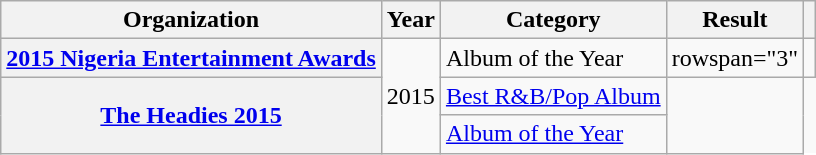<table class="wikitable sortable plainrowheaders" style="border:none; margin:0;">
<tr>
<th scope="col">Organization</th>
<th scope="col">Year</th>
<th scope="col">Category</th>
<th scope="col">Result</th>
<th class="unsortable" scope="col"></th>
</tr>
<tr>
<th scope="row"><a href='#'>2015 Nigeria Entertainment Awards</a></th>
<td rowspan="3">2015</td>
<td>Album of the Year</td>
<td>rowspan="3" </td>
<td></td>
</tr>
<tr>
<th scope="row" rowspan="2"><a href='#'>The Headies 2015</a></th>
<td><a href='#'>Best R&B/Pop Album</a></td>
<td rowspan="2"></td>
</tr>
<tr>
<td><a href='#'>Album of the Year</a></td>
</tr>
<tr>
</tr>
</table>
